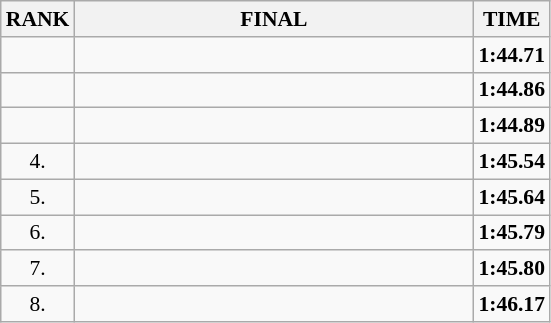<table class="wikitable" style="border-collapse: collapse; font-size: 90%;">
<tr>
<th>RANK</th>
<th align="left" style="width: 18em">FINAL</th>
<th>TIME</th>
</tr>
<tr>
<td align="center"></td>
<td></td>
<td align="center"><strong>1:44.71</strong></td>
</tr>
<tr>
<td align="center"></td>
<td></td>
<td align="center"><strong>1:44.86</strong></td>
</tr>
<tr>
<td align="center"></td>
<td></td>
<td align="center"><strong>1:44.89</strong></td>
</tr>
<tr>
<td align="center">4.</td>
<td></td>
<td align="center"><strong>1:45.54</strong></td>
</tr>
<tr>
<td align="center">5.</td>
<td></td>
<td align="center"><strong>1:45.64</strong></td>
</tr>
<tr>
<td align="center">6.</td>
<td></td>
<td align="center"><strong>1:45.79</strong></td>
</tr>
<tr>
<td align="center">7.</td>
<td></td>
<td align="center"><strong>1:45.80</strong></td>
</tr>
<tr>
<td align="center">8.</td>
<td></td>
<td align="center"><strong>1:46.17</strong></td>
</tr>
</table>
